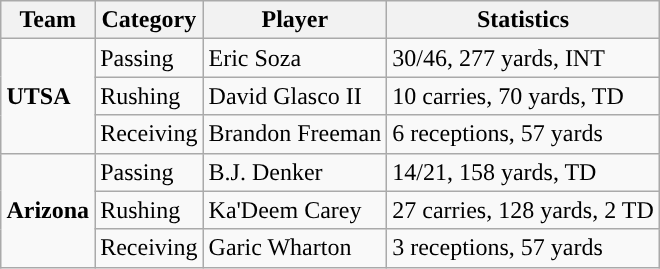<table class="wikitable" style="float: right;">
<tr>
<th>Team</th>
<th>Category</th>
<th>Player</th>
<th>Statistics</th>
</tr>
<tr>
<td rowspan=3><strong>UTSA</strong></td>
<td>Passing</td>
<td>Eric Soza</td>
<td>30/46, 277 yards, INT</td>
</tr>
<tr>
<td>Rushing</td>
<td>David Glasco II</td>
<td>10 carries, 70 yards, TD</td>
</tr>
<tr>
<td>Receiving</td>
<td>Brandon Freeman</td>
<td>6 receptions, 57 yards</td>
</tr>
<tr>
<td rowspan=3><strong>Arizona</strong></td>
<td>Passing</td>
<td>B.J. Denker</td>
<td>14/21, 158 yards, TD</td>
</tr>
<tr>
<td>Rushing</td>
<td>Ka'Deem Carey</td>
<td>27 carries, 128 yards, 2 TD</td>
</tr>
<tr>
<td>Receiving</td>
<td>Garic Wharton</td>
<td>3 receptions, 57 yards</td>
</tr>
</table>
